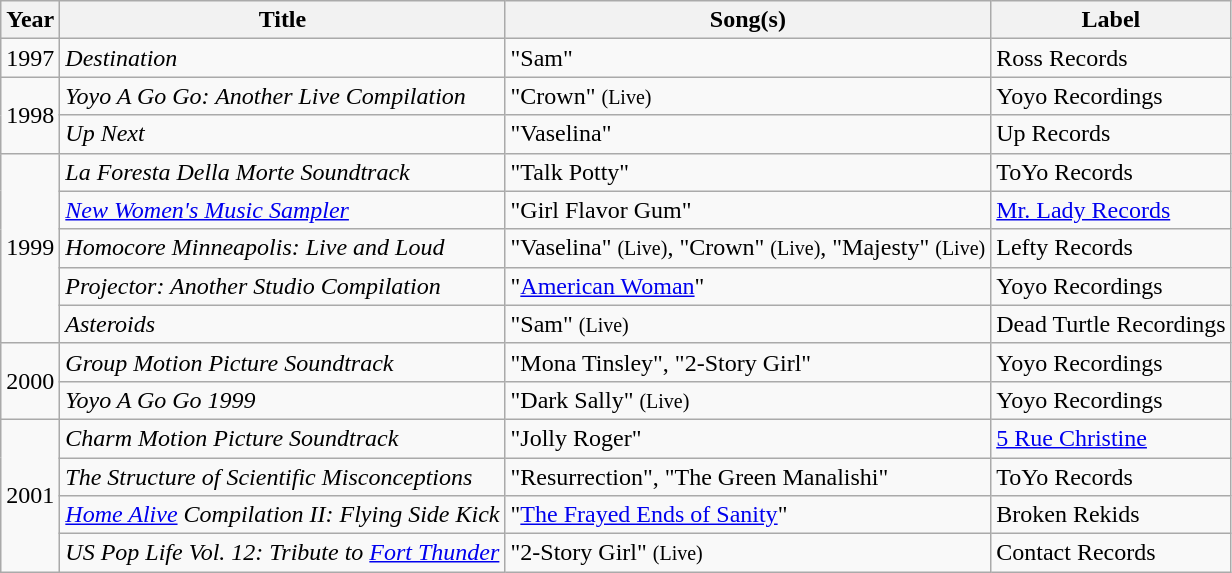<table class="wikitable">
<tr>
<th>Year</th>
<th>Title</th>
<th>Song(s)</th>
<th>Label</th>
</tr>
<tr>
<td>1997</td>
<td><em>Destination</em></td>
<td>"Sam"</td>
<td>Ross Records</td>
</tr>
<tr>
<td rowspan="2">1998</td>
<td><em>Yoyo A Go Go: Another Live Compilation</em></td>
<td>"Crown" <small>(Live)</small></td>
<td>Yoyo Recordings</td>
</tr>
<tr>
<td><em>Up Next</em></td>
<td>"Vaselina"</td>
<td>Up Records</td>
</tr>
<tr>
<td rowspan="5">1999</td>
<td><em>La Foresta Della Morte Soundtrack</em></td>
<td>"Talk Potty"</td>
<td>ToYo Records</td>
</tr>
<tr>
<td><em><a href='#'>New Women's Music Sampler</a></em></td>
<td>"Girl Flavor Gum"</td>
<td><a href='#'>Mr. Lady Records</a></td>
</tr>
<tr>
<td><em>Homocore Minneapolis: Live and Loud</em></td>
<td>"Vaselina" <small>(Live)</small>, "Crown" <small>(Live)</small>, "Majesty" <small>(Live)</small></td>
<td>Lefty Records</td>
</tr>
<tr>
<td><em>Projector: Another Studio Compilation</em></td>
<td>"<a href='#'>American Woman</a>"</td>
<td>Yoyo Recordings</td>
</tr>
<tr>
<td><em>Asteroids</em></td>
<td>"Sam" <small>(Live)</small></td>
<td>Dead Turtle Recordings</td>
</tr>
<tr>
<td rowspan="2">2000</td>
<td><em>Group Motion Picture Soundtrack</em></td>
<td>"Mona Tinsley", "2-Story Girl"</td>
<td>Yoyo Recordings</td>
</tr>
<tr>
<td><em>Yoyo A Go Go 1999</em></td>
<td>"Dark Sally" <small>(Live)</small></td>
<td>Yoyo Recordings</td>
</tr>
<tr>
<td rowspan="4">2001</td>
<td><em>Charm Motion Picture Soundtrack</em></td>
<td>"Jolly Roger"</td>
<td><a href='#'>5 Rue Christine</a></td>
</tr>
<tr>
<td><em>The Structure of Scientific Misconceptions</em></td>
<td>"Resurrection", "The Green Manalishi"</td>
<td>ToYo Records</td>
</tr>
<tr>
<td><em><a href='#'>Home Alive</a> Compilation II: Flying Side Kick</em></td>
<td>"<a href='#'>The Frayed Ends of Sanity</a>"</td>
<td>Broken Rekids</td>
</tr>
<tr>
<td><em>US Pop Life Vol. 12: Tribute to <a href='#'>Fort Thunder</a></em></td>
<td>"2-Story Girl" <small>(Live)</small></td>
<td>Contact Records</td>
</tr>
</table>
